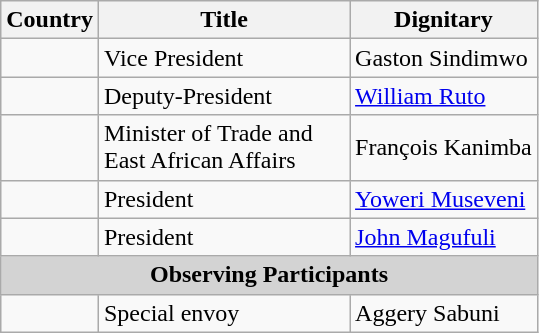<table class="wikitable">
<tr>
<th>Country</th>
<th width="160px">Title</th>
<th>Dignitary</th>
</tr>
<tr>
<td></td>
<td>Vice President</td>
<td>Gaston Sindimwo</td>
</tr>
<tr>
<td></td>
<td>Deputy-President</td>
<td><a href='#'>William Ruto</a></td>
</tr>
<tr>
<td></td>
<td>Minister of Trade and East African Affairs</td>
<td>François Kanimba</td>
</tr>
<tr>
<td></td>
<td>President</td>
<td><a href='#'>Yoweri Museveni</a></td>
</tr>
<tr>
<td></td>
<td>President</td>
<td><a href='#'>John Magufuli</a></td>
</tr>
<tr style="background:lightGrey; text-align:center;">
<td colspan="3"><strong>Observing Participants</strong></td>
</tr>
<tr>
<td></td>
<td>Special envoy</td>
<td>Aggery Sabuni</td>
</tr>
</table>
